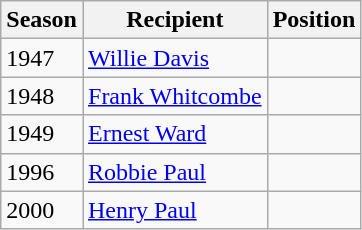<table class="wikitable">
<tr>
<th>Season</th>
<th>Recipient</th>
<th>Position</th>
</tr>
<tr>
<td>1947</td>
<td> <a href='#'>Willie Davis</a></td>
<td></td>
</tr>
<tr>
<td>1948</td>
<td> <a href='#'>Frank Whitcombe</a></td>
<td></td>
</tr>
<tr>
<td>1949</td>
<td> <a href='#'>Ernest Ward</a></td>
<td></td>
</tr>
<tr>
<td>1996</td>
<td> <a href='#'>Robbie Paul</a></td>
<td></td>
</tr>
<tr>
<td>2000</td>
<td> <a href='#'>Henry Paul</a></td>
<td></td>
</tr>
</table>
